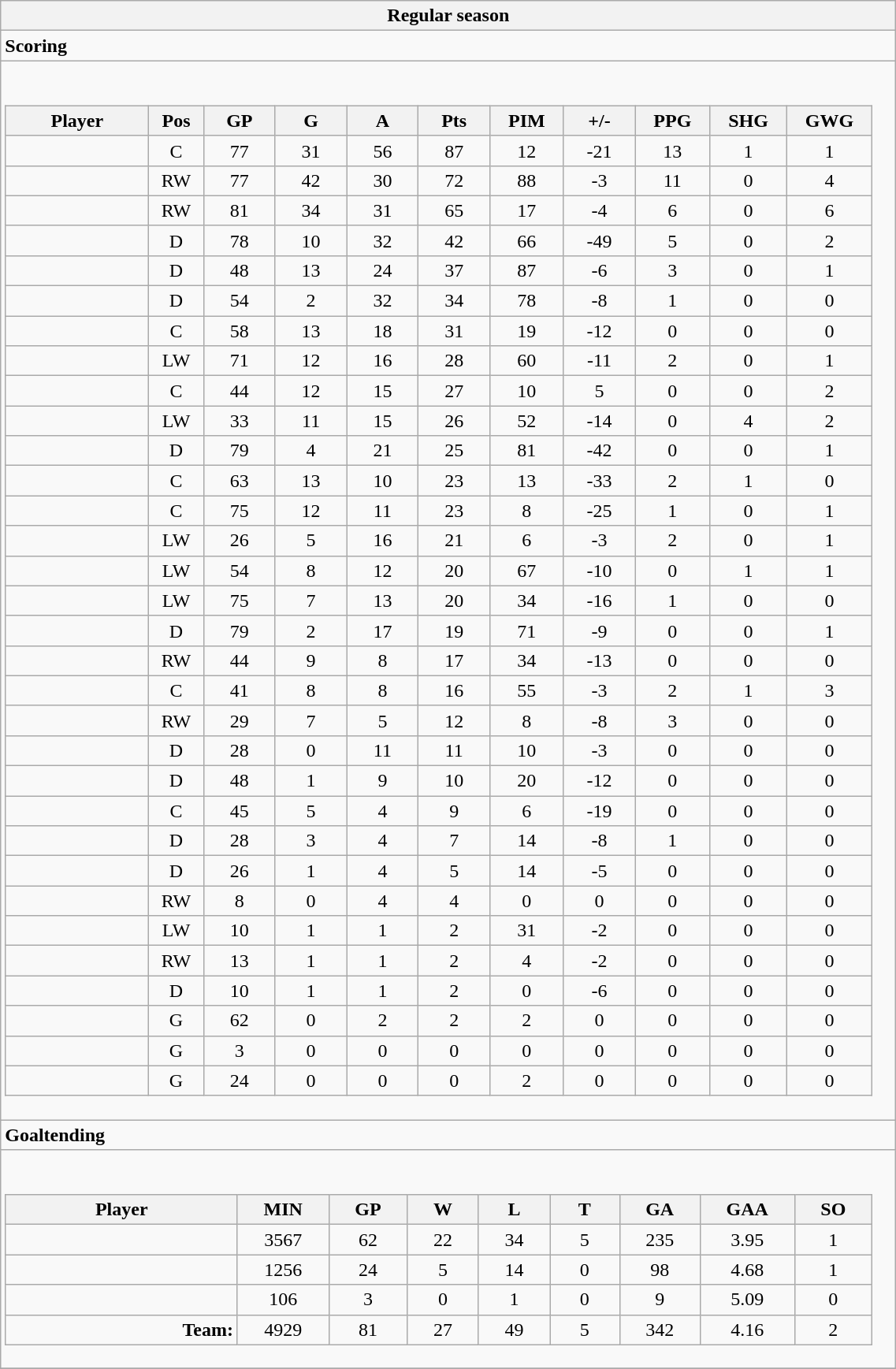<table class="wikitable collapsible" width="60%" border="1">
<tr>
<th>Regular season</th>
</tr>
<tr>
<td class="tocccolors"><strong>Scoring</strong></td>
</tr>
<tr>
<td><br><table class="wikitable sortable">
<tr ALIGN="center">
<th bgcolor="#DDDDFF" width="10%">Player</th>
<th bgcolor="#DDDDFF" width="3%" title="Position">Pos</th>
<th bgcolor="#DDDDFF" width="5%" title="Games played">GP</th>
<th bgcolor="#DDDDFF" width="5%" title="Goals">G</th>
<th bgcolor="#DDDDFF" width="5%" title="Assists">A</th>
<th bgcolor="#DDDDFF" width="5%" title="Points">Pts</th>
<th bgcolor="#DDDDFF" width="5%" title="Penalties in Minutes">PIM</th>
<th bgcolor="#DDDDFF" width="5%" title="Plus/minus">+/-</th>
<th bgcolor="#DDDDFF" width="5%" title="Power play goals">PPG</th>
<th bgcolor="#DDDDFF" width="5%" title="Short-handed goals">SHG</th>
<th bgcolor="#DDDDFF" width="5%" title="Game-winning goals">GWG</th>
</tr>
<tr align="center">
<td align="right"></td>
<td>C</td>
<td>77</td>
<td>31</td>
<td>56</td>
<td>87</td>
<td>12</td>
<td>-21</td>
<td>13</td>
<td>1</td>
<td>1</td>
</tr>
<tr align="center">
<td align="right"></td>
<td>RW</td>
<td>77</td>
<td>42</td>
<td>30</td>
<td>72</td>
<td>88</td>
<td>-3</td>
<td>11</td>
<td>0</td>
<td>4</td>
</tr>
<tr align="center">
<td align="right"></td>
<td>RW</td>
<td>81</td>
<td>34</td>
<td>31</td>
<td>65</td>
<td>17</td>
<td>-4</td>
<td>6</td>
<td>0</td>
<td>6</td>
</tr>
<tr align="center">
<td align="right"></td>
<td>D</td>
<td>78</td>
<td>10</td>
<td>32</td>
<td>42</td>
<td>66</td>
<td>-49</td>
<td>5</td>
<td>0</td>
<td>2</td>
</tr>
<tr align="center">
<td align="right"></td>
<td>D</td>
<td>48</td>
<td>13</td>
<td>24</td>
<td>37</td>
<td>87</td>
<td>-6</td>
<td>3</td>
<td>0</td>
<td>1</td>
</tr>
<tr align="center">
<td align="right"></td>
<td>D</td>
<td>54</td>
<td>2</td>
<td>32</td>
<td>34</td>
<td>78</td>
<td>-8</td>
<td>1</td>
<td>0</td>
<td>0</td>
</tr>
<tr align="center">
<td align="right"></td>
<td>C</td>
<td>58</td>
<td>13</td>
<td>18</td>
<td>31</td>
<td>19</td>
<td>-12</td>
<td>0</td>
<td>0</td>
<td>0</td>
</tr>
<tr align="center">
<td align="right"></td>
<td>LW</td>
<td>71</td>
<td>12</td>
<td>16</td>
<td>28</td>
<td>60</td>
<td>-11</td>
<td>2</td>
<td>0</td>
<td>1</td>
</tr>
<tr align="center">
<td align="right"></td>
<td>C</td>
<td>44</td>
<td>12</td>
<td>15</td>
<td>27</td>
<td>10</td>
<td>5</td>
<td>0</td>
<td>0</td>
<td>2</td>
</tr>
<tr align="center">
<td align="right"></td>
<td>LW</td>
<td>33</td>
<td>11</td>
<td>15</td>
<td>26</td>
<td>52</td>
<td>-14</td>
<td>0</td>
<td>4</td>
<td>2</td>
</tr>
<tr align="center">
<td align="right"></td>
<td>D</td>
<td>79</td>
<td>4</td>
<td>21</td>
<td>25</td>
<td>81</td>
<td>-42</td>
<td>0</td>
<td>0</td>
<td>1</td>
</tr>
<tr align="center">
<td align="right"></td>
<td>C</td>
<td>63</td>
<td>13</td>
<td>10</td>
<td>23</td>
<td>13</td>
<td>-33</td>
<td>2</td>
<td>1</td>
<td>0</td>
</tr>
<tr align="center">
<td align="right"></td>
<td>C</td>
<td>75</td>
<td>12</td>
<td>11</td>
<td>23</td>
<td>8</td>
<td>-25</td>
<td>1</td>
<td>0</td>
<td>1</td>
</tr>
<tr align="center">
<td align="right"></td>
<td>LW</td>
<td>26</td>
<td>5</td>
<td>16</td>
<td>21</td>
<td>6</td>
<td>-3</td>
<td>2</td>
<td>0</td>
<td>1</td>
</tr>
<tr align="center">
<td align="right"></td>
<td>LW</td>
<td>54</td>
<td>8</td>
<td>12</td>
<td>20</td>
<td>67</td>
<td>-10</td>
<td>0</td>
<td>1</td>
<td>1</td>
</tr>
<tr align="center">
<td align="right"></td>
<td>LW</td>
<td>75</td>
<td>7</td>
<td>13</td>
<td>20</td>
<td>34</td>
<td>-16</td>
<td>1</td>
<td>0</td>
<td>0</td>
</tr>
<tr align="center">
<td align="right"></td>
<td>D</td>
<td>79</td>
<td>2</td>
<td>17</td>
<td>19</td>
<td>71</td>
<td>-9</td>
<td>0</td>
<td>0</td>
<td>1</td>
</tr>
<tr align="center">
<td align="right"></td>
<td>RW</td>
<td>44</td>
<td>9</td>
<td>8</td>
<td>17</td>
<td>34</td>
<td>-13</td>
<td>0</td>
<td>0</td>
<td>0</td>
</tr>
<tr align="center">
<td align="right"></td>
<td>C</td>
<td>41</td>
<td>8</td>
<td>8</td>
<td>16</td>
<td>55</td>
<td>-3</td>
<td>2</td>
<td>1</td>
<td>3</td>
</tr>
<tr align="center">
<td align="right"></td>
<td>RW</td>
<td>29</td>
<td>7</td>
<td>5</td>
<td>12</td>
<td>8</td>
<td>-8</td>
<td>3</td>
<td>0</td>
<td>0</td>
</tr>
<tr align="center">
<td align="right"></td>
<td>D</td>
<td>28</td>
<td>0</td>
<td>11</td>
<td>11</td>
<td>10</td>
<td>-3</td>
<td>0</td>
<td>0</td>
<td>0</td>
</tr>
<tr align="center">
<td align="right"></td>
<td>D</td>
<td>48</td>
<td>1</td>
<td>9</td>
<td>10</td>
<td>20</td>
<td>-12</td>
<td>0</td>
<td>0</td>
<td>0</td>
</tr>
<tr align="center">
<td align="right"></td>
<td>C</td>
<td>45</td>
<td>5</td>
<td>4</td>
<td>9</td>
<td>6</td>
<td>-19</td>
<td>0</td>
<td>0</td>
<td>0</td>
</tr>
<tr align="center">
<td align="right"></td>
<td>D</td>
<td>28</td>
<td>3</td>
<td>4</td>
<td>7</td>
<td>14</td>
<td>-8</td>
<td>1</td>
<td>0</td>
<td>0</td>
</tr>
<tr align="center">
<td align="right"></td>
<td>D</td>
<td>26</td>
<td>1</td>
<td>4</td>
<td>5</td>
<td>14</td>
<td>-5</td>
<td>0</td>
<td>0</td>
<td>0</td>
</tr>
<tr align="center">
<td align="right"></td>
<td>RW</td>
<td>8</td>
<td>0</td>
<td>4</td>
<td>4</td>
<td>0</td>
<td>0</td>
<td>0</td>
<td>0</td>
<td>0</td>
</tr>
<tr align="center">
<td align="right"></td>
<td>LW</td>
<td>10</td>
<td>1</td>
<td>1</td>
<td>2</td>
<td>31</td>
<td>-2</td>
<td>0</td>
<td>0</td>
<td>0</td>
</tr>
<tr align="center">
<td align="right"></td>
<td>RW</td>
<td>13</td>
<td>1</td>
<td>1</td>
<td>2</td>
<td>4</td>
<td>-2</td>
<td>0</td>
<td>0</td>
<td>0</td>
</tr>
<tr align="center">
<td align="right"></td>
<td>D</td>
<td>10</td>
<td>1</td>
<td>1</td>
<td>2</td>
<td>0</td>
<td>-6</td>
<td>0</td>
<td>0</td>
<td>0</td>
</tr>
<tr align="center">
<td align="right"></td>
<td>G</td>
<td>62</td>
<td>0</td>
<td>2</td>
<td>2</td>
<td>2</td>
<td>0</td>
<td>0</td>
<td>0</td>
<td>0</td>
</tr>
<tr align="center">
<td align="right"></td>
<td>G</td>
<td>3</td>
<td>0</td>
<td>0</td>
<td>0</td>
<td>0</td>
<td>0</td>
<td>0</td>
<td>0</td>
<td>0</td>
</tr>
<tr align="center">
<td align="right"></td>
<td>G</td>
<td>24</td>
<td>0</td>
<td>0</td>
<td>0</td>
<td>2</td>
<td>0</td>
<td>0</td>
<td>0</td>
<td>0</td>
</tr>
</table>
</td>
</tr>
<tr>
<td class="toccolors"><strong>Goaltending</strong></td>
</tr>
<tr>
<td><br><table class="wikitable sortable">
<tr>
<th bgcolor="#DDDDFF" width="10%">Player</th>
<th width="3%" bgcolor="#DDDDFF" title="Minutes played">MIN</th>
<th width="3%" bgcolor="#DDDDFF" title="Games played in">GP</th>
<th width="3%" bgcolor="#DDDDFF" title="Wins">W</th>
<th width="3%" bgcolor="#DDDDFF"title="Losses">L</th>
<th width="3%" bgcolor="#DDDDFF" title="Ties">T</th>
<th width="3%" bgcolor="#DDDDFF" title="Goals against">GA</th>
<th width="3%" bgcolor="#DDDDFF" title="Goals against average">GAA</th>
<th width="3%" bgcolor="#DDDDFF"title="Shut-outs">SO</th>
</tr>
<tr align="center">
<td align="right"></td>
<td>3567</td>
<td>62</td>
<td>22</td>
<td>34</td>
<td>5</td>
<td>235</td>
<td>3.95</td>
<td>1</td>
</tr>
<tr align="center">
<td align="right"></td>
<td>1256</td>
<td>24</td>
<td>5</td>
<td>14</td>
<td>0</td>
<td>98</td>
<td>4.68</td>
<td>1</td>
</tr>
<tr align="center">
<td align="right"></td>
<td>106</td>
<td>3</td>
<td>0</td>
<td>1</td>
<td>0</td>
<td>9</td>
<td>5.09</td>
<td>0</td>
</tr>
<tr align="center">
<td align="right"><strong>Team:</strong></td>
<td>4929</td>
<td>81</td>
<td>27</td>
<td>49</td>
<td>5</td>
<td>342</td>
<td>4.16</td>
<td>2</td>
</tr>
</table>
</td>
</tr>
<tr>
</tr>
</table>
